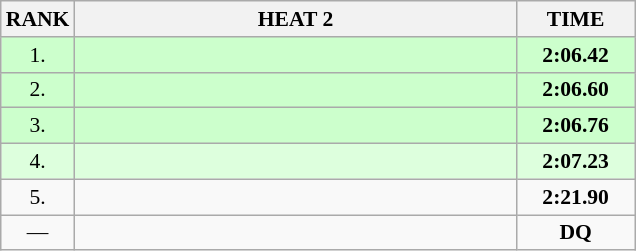<table class="wikitable" style="border-collapse: collapse; font-size: 90%;">
<tr>
<th>RANK</th>
<th style="width: 20em">HEAT 2</th>
<th style="width: 5em">TIME</th>
</tr>
<tr style="background:#ccffcc;">
<td align="center">1.</td>
<td></td>
<td align="center"><strong>2:06.42</strong></td>
</tr>
<tr style="background:#ccffcc;">
<td align="center">2.</td>
<td></td>
<td align="center"><strong>2:06.60</strong></td>
</tr>
<tr style="background:#ccffcc;">
<td align="center">3.</td>
<td></td>
<td align="center"><strong>2:06.76</strong></td>
</tr>
<tr style="background:#ddffdd;">
<td align="center">4.</td>
<td></td>
<td align="center"><strong>2:07.23</strong></td>
</tr>
<tr>
<td align="center">5.</td>
<td></td>
<td align="center"><strong>2:21.90</strong></td>
</tr>
<tr>
<td align="center">—</td>
<td></td>
<td align="center"><strong>DQ</strong></td>
</tr>
</table>
